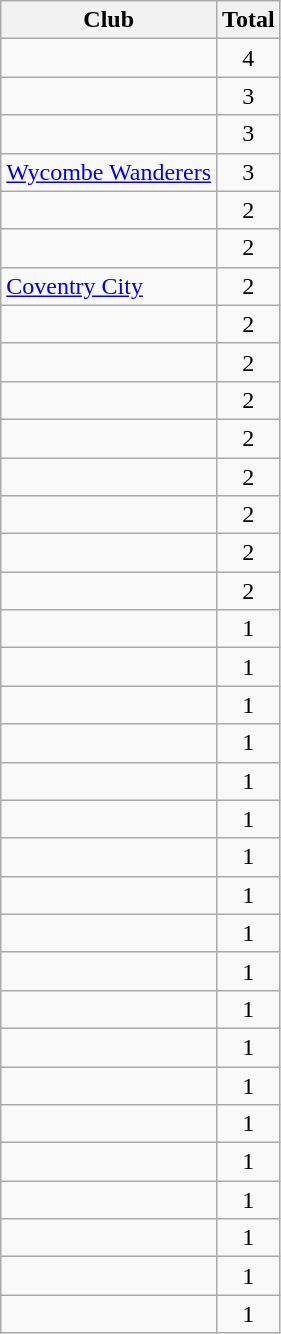<table class="wikitable sortable">
<tr>
<th>Club</th>
<th>Total</th>
</tr>
<tr>
<td></td>
<td style="text-align:center;">4</td>
</tr>
<tr>
<td></td>
<td style="text-align:center;">3</td>
</tr>
<tr>
<td></td>
<td style="text-align:center;">3</td>
</tr>
<tr>
<td><a href='#'>Wycombe Wanderers</a></td>
<td style="text-align:center;">3</td>
</tr>
<tr>
<td></td>
<td style="text-align:center;">2</td>
</tr>
<tr>
<td></td>
<td style="text-align:center;">2</td>
</tr>
<tr>
<td><a href='#'>Coventry City</a></td>
<td style="text-align:center;">2</td>
</tr>
<tr>
<td></td>
<td style="text-align:center;">2</td>
</tr>
<tr>
<td></td>
<td style="text-align:center;">2</td>
</tr>
<tr>
<td></td>
<td style="text-align:center;">2</td>
</tr>
<tr>
<td></td>
<td style="text-align:center;">2</td>
</tr>
<tr>
<td></td>
<td style="text-align:center;">2</td>
</tr>
<tr>
<td></td>
<td style="text-align:center;">2</td>
</tr>
<tr>
<td></td>
<td style="text-align:center;">2</td>
</tr>
<tr>
<td></td>
<td style="text-align:center;">2</td>
</tr>
<tr>
<td></td>
<td style="text-align:center;">1</td>
</tr>
<tr>
<td></td>
<td style="text-align:center;">1</td>
</tr>
<tr>
<td></td>
<td style="text-align:center;">1</td>
</tr>
<tr>
<td></td>
<td style="text-align:center;">1</td>
</tr>
<tr>
<td></td>
<td style="text-align:center;">1</td>
</tr>
<tr>
<td></td>
<td style="text-align:center;">1</td>
</tr>
<tr>
<td></td>
<td style="text-align:center;">1</td>
</tr>
<tr>
<td></td>
<td style="text-align:center;">1</td>
</tr>
<tr>
<td></td>
<td style="text-align:center;">1</td>
</tr>
<tr>
<td></td>
<td style="text-align:center;">1</td>
</tr>
<tr>
<td></td>
<td style="text-align:center;">1</td>
</tr>
<tr>
<td></td>
<td style="text-align:center;">1</td>
</tr>
<tr>
<td></td>
<td style="text-align:center;">1</td>
</tr>
<tr>
<td></td>
<td style="text-align:center;">1</td>
</tr>
<tr>
<td></td>
<td style="text-align:center;">1</td>
</tr>
<tr>
<td></td>
<td style="text-align:center;">1</td>
</tr>
<tr>
<td></td>
<td style="text-align:center;">1</td>
</tr>
<tr>
<td></td>
<td style="text-align:center;">1</td>
</tr>
<tr>
<td></td>
<td style="text-align:center;">1</td>
</tr>
</table>
